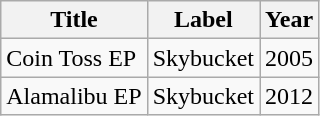<table class="wikitable">
<tr>
<th>Title</th>
<th>Label</th>
<th>Year</th>
</tr>
<tr>
<td>Coin Toss EP</td>
<td>Skybucket</td>
<td>2005</td>
</tr>
<tr>
<td>Alamalibu EP</td>
<td>Skybucket</td>
<td>2012</td>
</tr>
</table>
